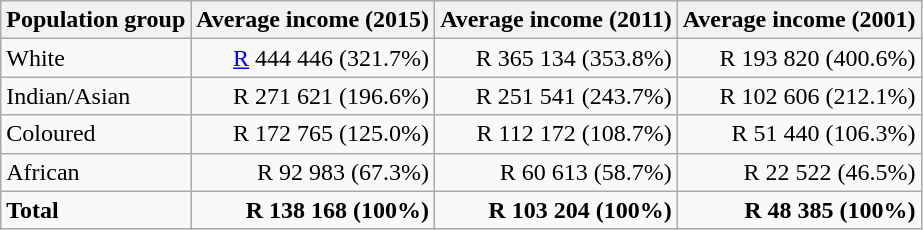<table class="wikitable">
<tr>
<th>Population group</th>
<th>Average income (2015)</th>
<th>Average income (2011)</th>
<th>Average income (2001)</th>
</tr>
<tr>
<td>White</td>
<td align=right><a href='#'>R</a> 444 446 (321.7%)</td>
<td align=right>R 365 134 (353.8%)</td>
<td align=right>R 193 820 (400.6%)</td>
</tr>
<tr>
<td>Indian/Asian</td>
<td align=right>R 271 621 (196.6%)</td>
<td align=right>R 251 541 (243.7%)</td>
<td align=right>R 102 606 (212.1%)</td>
</tr>
<tr>
<td>Coloured</td>
<td align=right>R 172 765 (125.0%)</td>
<td align=right>R 112 172 (108.7%)</td>
<td align=right>R 51 440 (106.3%)</td>
</tr>
<tr>
<td>African</td>
<td align=right>R 92 983 (67.3%)</td>
<td align=right>R 60 613 (58.7%)</td>
<td align=right>R 22 522 (46.5%)</td>
</tr>
<tr>
<td><strong>Total</strong></td>
<td align=right><strong>R 138 168 (100%)</strong></td>
<td align=right><strong>R 103 204 (100%)</strong></td>
<td align=right><strong>R 48 385 (100%)</strong></td>
</tr>
</table>
